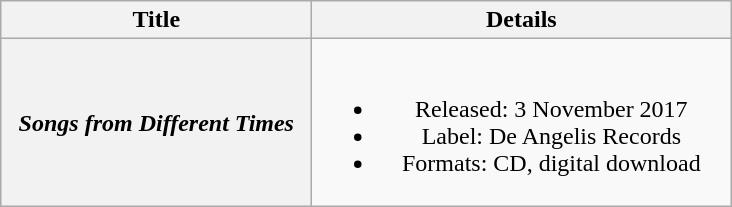<table class="wikitable plainrowheaders" style="text-align:center;">
<tr>
<th scope="col" style="width:12.5em;">Title</th>
<th scope="col" style="width:17em;">Details</th>
</tr>
<tr>
<th scope="row"><em>Songs from Different Times</em></th>
<td><br><ul><li>Released: 3 November 2017</li><li>Label: De Angelis Records</li><li>Formats: CD, digital download</li></ul></td>
</tr>
</table>
